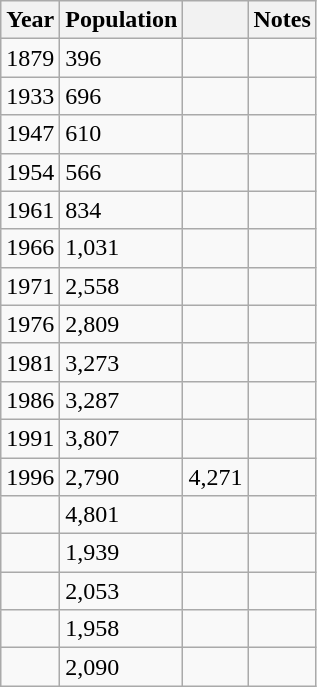<table class="wikitable">
<tr>
<th>Year</th>
<th>Population</th>
<th></th>
<th>Notes</th>
</tr>
<tr>
<td>1879</td>
<td>396</td>
<td></td>
<td></td>
</tr>
<tr>
<td>1933</td>
<td>696</td>
<td></td>
<td></td>
</tr>
<tr>
<td>1947</td>
<td>610</td>
<td></td>
<td></td>
</tr>
<tr>
<td>1954</td>
<td>566</td>
<td></td>
<td></td>
</tr>
<tr>
<td>1961</td>
<td>834</td>
<td></td>
<td></td>
</tr>
<tr>
<td>1966</td>
<td>1,031</td>
<td></td>
<td></td>
</tr>
<tr>
<td>1971</td>
<td>2,558</td>
<td></td>
<td></td>
</tr>
<tr>
<td>1976</td>
<td>2,809</td>
<td></td>
<td></td>
</tr>
<tr>
<td>1981</td>
<td>3,273</td>
<td></td>
<td></td>
</tr>
<tr>
<td>1986</td>
<td>3,287</td>
<td></td>
<td></td>
</tr>
<tr>
<td>1991</td>
<td>3,807</td>
<td></td>
<td></td>
</tr>
<tr>
<td>1996</td>
<td>2,790</td>
<td>4,271</td>
<td></td>
</tr>
<tr>
<td></td>
<td>4,801</td>
<td></td>
<td></td>
</tr>
<tr>
<td></td>
<td>1,939</td>
<td></td>
<td></td>
</tr>
<tr>
<td></td>
<td>2,053</td>
<td></td>
<td></td>
</tr>
<tr>
<td></td>
<td>1,958</td>
<td></td>
<td></td>
</tr>
<tr>
<td></td>
<td>2,090</td>
<td></td>
<td></td>
</tr>
</table>
